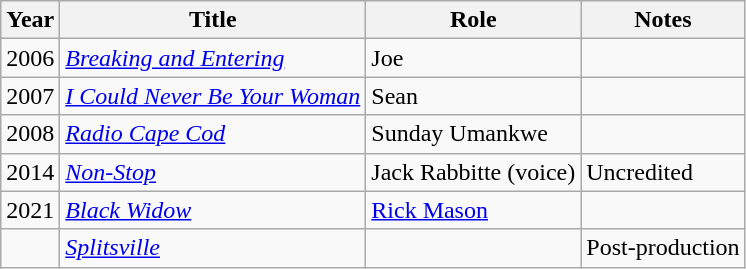<table class = "wikitable sortable">
<tr>
<th scope="col">Year</th>
<th scope="col">Title</th>
<th scope="col">Role</th>
<th scope="col">Notes</th>
</tr>
<tr>
<td>2006</td>
<td><em><a href='#'>Breaking and Entering</a></em></td>
<td>Joe</td>
<td></td>
</tr>
<tr>
<td>2007</td>
<td><em><a href='#'>I Could Never Be Your Woman</a></em></td>
<td>Sean</td>
<td></td>
</tr>
<tr>
<td>2008</td>
<td><em><a href='#'>Radio Cape Cod</a></em></td>
<td>Sunday Umankwe</td>
<td></td>
</tr>
<tr>
<td>2014</td>
<td><em><a href='#'>Non-Stop</a></em></td>
<td>Jack Rabbitte (voice)</td>
<td>Uncredited</td>
</tr>
<tr>
<td>2021</td>
<td><em><a href='#'>Black Widow</a></em></td>
<td><a href='#'>Rick Mason</a></td>
<td></td>
</tr>
<tr>
<td></td>
<td><em><a href='#'>Splitsville</a></em></td>
<td></td>
<td>Post-production</td>
</tr>
</table>
